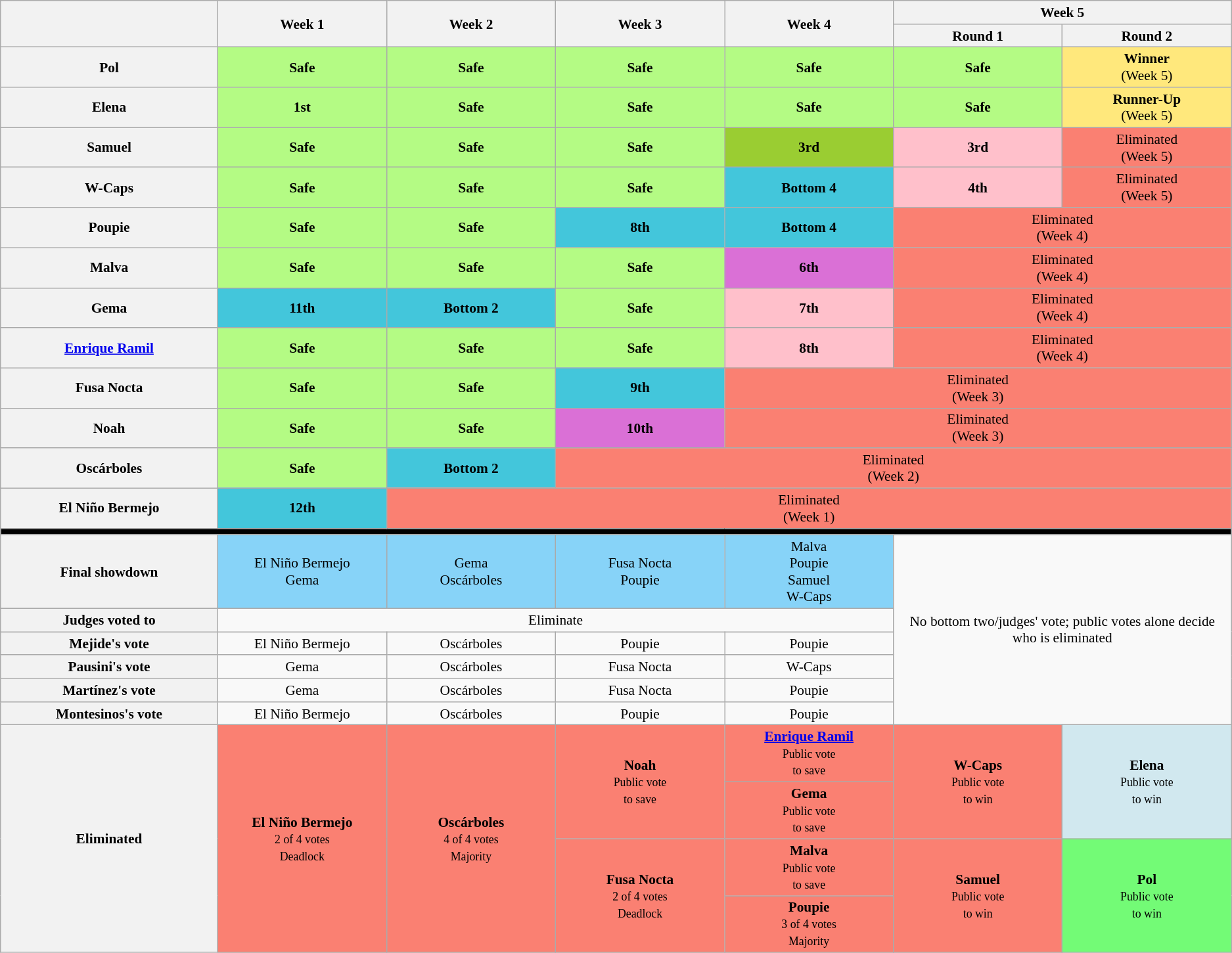<table class="wikitable" style="text-align:center; font-size:89%">
<tr>
<th rowspan="2" style="width:9%"></th>
<th rowspan="2" style="width:7%">Week 1</th>
<th rowspan="2" style="width:7%">Week 2</th>
<th rowspan="2" style="width:7%">Week 3</th>
<th rowspan="2" style="width:7%">Week 4</th>
<th colspan="2">Week 5</th>
</tr>
<tr>
<th style="width:7%">Round 1</th>
<th style="width:7%">Round 2</th>
</tr>
<tr>
<th>Pol</th>
<td style="background:#B4FB84"><strong>Safe</strong></td>
<td style="background:#B4FB84"><strong>Safe</strong></td>
<td style="background:#B4FB84"><strong>Safe</strong></td>
<td style="background:#B4FB84"><strong>Safe</strong></td>
<td style="background:#B4FB84"><strong>Safe</strong></td>
<td style="background:#FFE87C"><strong>Winner</strong><br>(Week 5)</td>
</tr>
<tr>
<th>Elena</th>
<td style="background:#B4FB84"><strong>1st</strong></td>
<td style="background:#B4FB84"><strong>Safe</strong></td>
<td style="background:#B4FB84"><strong>Safe</strong></td>
<td style="background:#B4FB84"><strong>Safe</strong></td>
<td style="background:#B4FB84"><strong>Safe</strong></td>
<td style="background:#FFE87C"><strong>Runner-Up</strong><br>(Week 5)</td>
</tr>
<tr>
<th>Samuel</th>
<td style="background:#B4FB84"><strong>Safe</strong></td>
<td style="background:#B4FB84"><strong>Safe</strong></td>
<td style="background:#B4FB84"><strong>Safe</strong></td>
<td style="background:yellowgreen"><strong>3rd</strong></td>
<td style="background:pink"><strong>3rd</strong></td>
<td style="background:salmon">Eliminated<br>(Week 5)</td>
</tr>
<tr>
<th>W-Caps</th>
<td style="background:#B4FB84"><strong>Safe</strong></td>
<td style="background:#B4FB84"><strong>Safe</strong></td>
<td style="background:#B4FB84"><strong>Safe</strong></td>
<td style="background:#43C6DB"><strong>Bottom 4</strong></td>
<td style="background:pink"><strong>4th</strong></td>
<td style="background:salmon">Eliminated<br>(Week 5)</td>
</tr>
<tr>
<th>Poupie</th>
<td style="background:#B4FB84"><strong>Safe</strong></td>
<td style="background:#B4FB84"><strong>Safe</strong></td>
<td style="background:#43C6DB"><strong>8th</strong></td>
<td style="background:#43C6DB"><strong>Bottom 4</strong></td>
<td colspan="2" style="background:salmon">Eliminated<br>(Week 4)</td>
</tr>
<tr>
<th>Malva</th>
<td style="background:#B4FB84"><strong>Safe</strong></td>
<td style="background:#B4FB84"><strong>Safe</strong></td>
<td style="background:#B4FB84"><strong>Safe</strong></td>
<td style="background:orchid"><strong>6th</strong></td>
<td colspan="2" style="background:salmon">Eliminated<br>(Week 4)</td>
</tr>
<tr>
<th>Gema</th>
<td style="background:#43C6DB"><strong>11th</strong></td>
<td style="background:#43C6DB"><strong>Bottom 2</strong></td>
<td style="background:#B4FB84"><strong>Safe</strong></td>
<td style="background:pink"><strong>7th</strong></td>
<td colspan="2" style="background:salmon">Eliminated<br>(Week 4)</td>
</tr>
<tr>
<th><a href='#'>Enrique Ramil</a></th>
<td style="background:#B4FB84"><strong>Safe</strong></td>
<td style="background:#B4FB84"><strong>Safe</strong></td>
<td style="background:#B4FB84"><strong>Safe</strong></td>
<td style="background:pink"><strong>8th</strong></td>
<td colspan="2" style="background:salmon">Eliminated<br>(Week 4)</td>
</tr>
<tr>
<th>Fusa Nocta</th>
<td style="background:#B4FB84"><strong>Safe</strong></td>
<td style="background:#B4FB84"><strong>Safe</strong></td>
<td style="background:#43C6DB"><strong>9th</strong></td>
<td colspan="3" style="background:salmon">Eliminated<br>(Week 3)</td>
</tr>
<tr>
<th>Noah</th>
<td style="background:#B4FB84"><strong>Safe</strong></td>
<td style="background:#B4FB84"><strong>Safe</strong></td>
<td style="background:orchid"><strong>10th</strong></td>
<td colspan="3" style="background:salmon">Eliminated<br>(Week 3)</td>
</tr>
<tr>
<th>Oscárboles</th>
<td style="background:#B4FB84"><strong>Safe</strong></td>
<td style="background:#43C6DB"><strong>Bottom 2</strong></td>
<td colspan="4" style="background:salmon">Eliminated<br>(Week 2)</td>
</tr>
<tr>
<th>El Niño Bermejo</th>
<td style="background:#43C6DB"><strong>12th</strong></td>
<td colspan="5" style="background:salmon">Eliminated<br>(Week 1)</td>
</tr>
<tr>
<th colspan="7" style="background:black"></th>
</tr>
<tr>
<th>Final showdown</th>
<td style="background:#87D3F8">El Niño Bermejo<br>Gema</td>
<td style="background:#87D3F8">Gema<br>Oscárboles</td>
<td style="background:#87D3F8">Fusa Nocta<br>Poupie</td>
<td style="background:#87D3F8">Malva<br>Poupie<br>Samuel<br>W-Caps</td>
<td colspan="2" rowspan="6">No bottom two/judges' vote; public votes alone decide who is eliminated</td>
</tr>
<tr>
<th>Judges voted to</th>
<td colspan="4">Eliminate</td>
</tr>
<tr>
<th>Mejide's vote</th>
<td>El Niño Bermejo</td>
<td>Oscárboles</td>
<td>Poupie</td>
<td>Poupie</td>
</tr>
<tr>
<th>Pausini's vote</th>
<td>Gema</td>
<td>Oscárboles</td>
<td>Fusa Nocta</td>
<td>W-Caps</td>
</tr>
<tr>
<th>Martínez's vote</th>
<td>Gema</td>
<td>Oscárboles</td>
<td>Fusa Nocta</td>
<td>Poupie</td>
</tr>
<tr>
<th>Montesinos's vote</th>
<td>El Niño Bermejo</td>
<td>Oscárboles</td>
<td>Poupie</td>
<td>Poupie</td>
</tr>
<tr>
<th rowspan="4">Eliminated</th>
<td rowspan="4" style="background:salmon"><strong>El Niño Bermejo</strong><br><small>2 of 4 votes<br>Deadlock</small></td>
<td rowspan="4" style="background:salmon"><strong>Oscárboles</strong><br><small>4 of 4 votes<br>Majority</small></td>
<td rowspan="2" style="background:salmon"><strong>Noah</strong><br><small>Public vote<br>to save</small></td>
<td style="background:salmon"><strong><a href='#'>Enrique Ramil</a></strong><br><small>Public vote<br>to save</small></td>
<td rowspan="2" style="background:salmon"><strong>W-Caps</strong><br><small>Public vote<br>to win</small></td>
<td rowspan="2" style="background:#D1E8EF"><strong>Elena</strong><br><small>Public vote<br>to win</small></td>
</tr>
<tr>
<td style="background:salmon"><strong>Gema</strong><br><small>Public vote<br>to save</small></td>
</tr>
<tr>
<td rowspan="2" style="background:salmon"><strong>Fusa Nocta</strong><br><small>2 of 4 votes<br>Deadlock</small></td>
<td style="background:salmon"><strong>Malva</strong><br><small>Public vote<br>to save</small></td>
<td rowspan="2" style="background:salmon"><strong>Samuel</strong><br><small>Public vote<br>to win</small></td>
<td rowspan="2" style="background:#73FB76"><strong>Pol</strong><br><small>Public vote<br>to win</small></td>
</tr>
<tr>
<td style="background:salmon"><strong>Poupie</strong><br><small>3 of 4 votes<br>Majority</small></td>
</tr>
</table>
